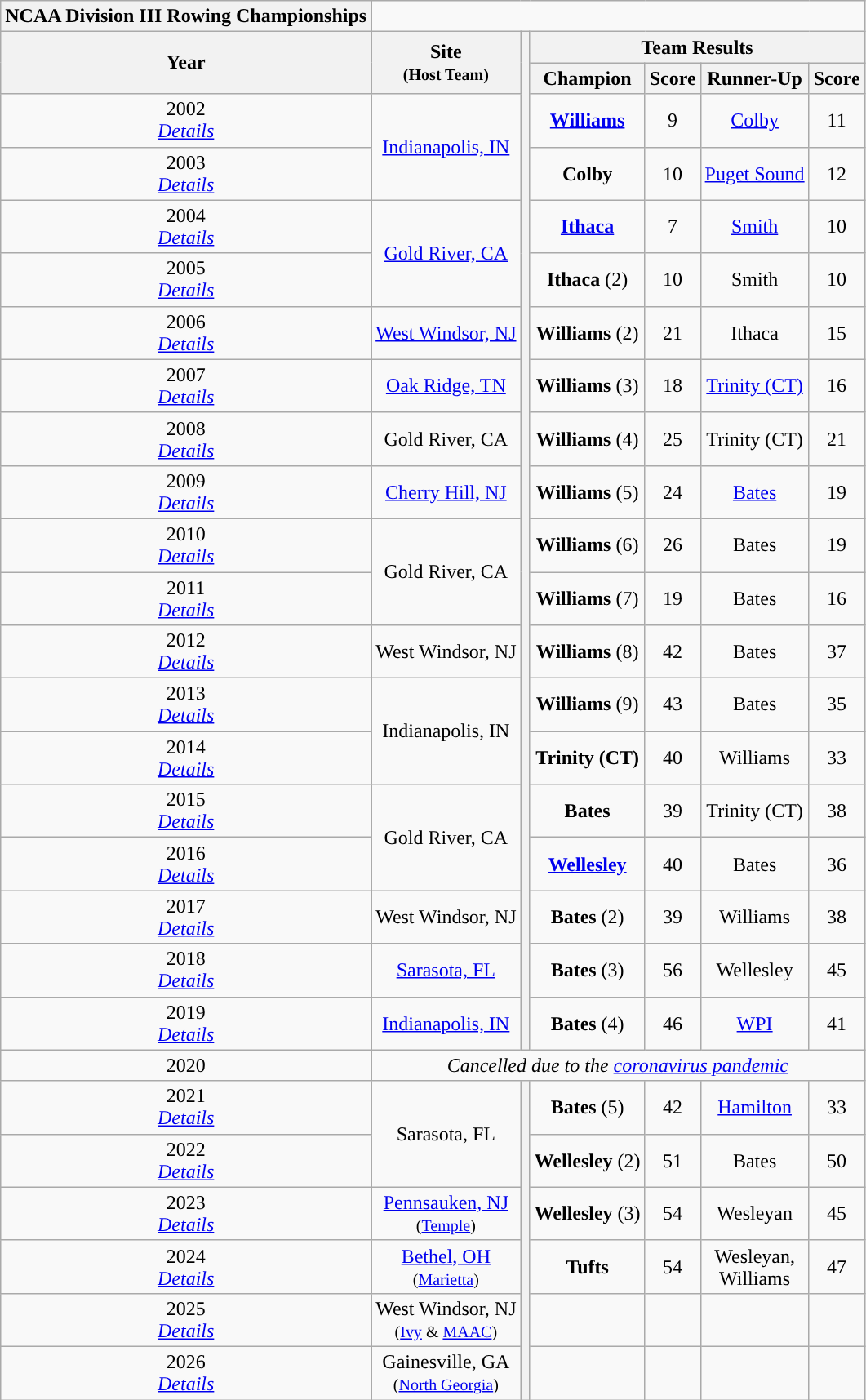<table class="wikitable" style="text-align:center">
<tr>
<th style=>NCAA Division III Rowing Championships</th>
</tr>
<tr>
<th rowspan="2">Year</th>
<th rowspan="2">Site<br><small>(Host Team)</small></th>
<th rowspan="20"></th>
<th colspan=4>Team Results</th>
</tr>
<tr>
<th>Champion</th>
<th>Score</th>
<th>Runner-Up</th>
<th>Score</th>
</tr>
<tr>
<td>2002 <br> <em><a href='#'>Details</a></em></td>
<td rowspan="2"><a href='#'>Indianapolis, IN</a></td>
<td><strong><a href='#'>Williams</a></strong></td>
<td align=center>9</td>
<td><a href='#'>Colby</a></td>
<td align=center>11</td>
</tr>
<tr>
<td>2003 <br> <em><a href='#'>Details</a></em></td>
<td><strong>Colby</strong></td>
<td align=center>10</td>
<td><a href='#'>Puget Sound</a></td>
<td align=center>12</td>
</tr>
<tr>
<td>2004 <br> <em><a href='#'>Details</a></em></td>
<td rowspan="2"><a href='#'>Gold River, CA</a></td>
<td><strong><a href='#'>Ithaca</a></strong></td>
<td align=center>7</td>
<td><a href='#'>Smith</a></td>
<td align=center>10</td>
</tr>
<tr>
<td>2005 <br> <em><a href='#'>Details</a></em></td>
<td><strong>Ithaca</strong> (2)</td>
<td align=center>10</td>
<td>Smith</td>
<td align=center>10</td>
</tr>
<tr>
<td>2006 <br> <em><a href='#'>Details</a></em></td>
<td><a href='#'>West Windsor, NJ</a></td>
<td><strong>Williams</strong> (2)</td>
<td align=center>21</td>
<td>Ithaca</td>
<td align=center>15</td>
</tr>
<tr>
<td>2007 <br> <em><a href='#'>Details</a></em></td>
<td><a href='#'>Oak Ridge, TN</a></td>
<td><strong>Williams</strong> (3)</td>
<td align=center>18</td>
<td><a href='#'>Trinity (CT)</a></td>
<td align=center>16</td>
</tr>
<tr>
<td>2008 <br> <em><a href='#'>Details</a></em></td>
<td>Gold River, CA</td>
<td><strong>Williams</strong> (4)</td>
<td align=center>25</td>
<td>Trinity (CT)</td>
<td align=center>21</td>
</tr>
<tr>
<td>2009 <br> <em><a href='#'>Details</a></em></td>
<td><a href='#'>Cherry Hill, NJ</a></td>
<td><strong>Williams</strong> (5)</td>
<td align=center>24</td>
<td><a href='#'>Bates</a></td>
<td align=center>19</td>
</tr>
<tr>
<td>2010 <br> <em><a href='#'>Details</a></em></td>
<td rowspan="2}">Gold River, CA</td>
<td><strong>Williams</strong> (6)</td>
<td align=center>26</td>
<td>Bates</td>
<td align=center>19</td>
</tr>
<tr>
<td>2011 <br> <em><a href='#'>Details</a></em></td>
<td><strong>Williams</strong> (7)</td>
<td align=center>19</td>
<td>Bates</td>
<td align=center>16</td>
</tr>
<tr>
<td>2012 <br> <em><a href='#'>Details</a></em></td>
<td>West Windsor, NJ</td>
<td><strong>Williams</strong> (8)</td>
<td align=center>42</td>
<td>Bates</td>
<td align=center>37</td>
</tr>
<tr>
<td>2013 <br> <em><a href='#'>Details</a></em></td>
<td rowspan="2">Indianapolis, IN</td>
<td><strong>Williams</strong> (9)</td>
<td align=center>43</td>
<td>Bates</td>
<td align=center>35</td>
</tr>
<tr>
<td>2014 <br> <em><a href='#'>Details</a></em></td>
<td><strong>Trinity (CT)</strong></td>
<td align=center>40</td>
<td>Williams</td>
<td align=center>33</td>
</tr>
<tr>
<td>2015 <br> <em><a href='#'>Details</a></em></td>
<td rowspan="2">Gold River, CA</td>
<td><strong>Bates</strong></td>
<td align=center>39</td>
<td>Trinity (CT)</td>
<td align=center>38</td>
</tr>
<tr>
<td>2016 <br> <em><a href='#'>Details</a></em></td>
<td><strong><a href='#'>Wellesley</a></strong></td>
<td align=center>40</td>
<td>Bates</td>
<td align=center>36</td>
</tr>
<tr>
<td>2017 <br> <em><a href='#'>Details</a></em></td>
<td>West Windsor, NJ</td>
<td><strong>Bates</strong> (2)</td>
<td align=center>39</td>
<td>Williams</td>
<td align=center>38</td>
</tr>
<tr>
<td>2018 <br> <em><a href='#'>Details</a></em></td>
<td><a href='#'>Sarasota, FL</a></td>
<td><strong>Bates</strong> (3)</td>
<td align=center>56</td>
<td>Wellesley</td>
<td align=center>45</td>
</tr>
<tr>
<td>2019 <br> <em><a href='#'>Details</a></em></td>
<td><a href='#'>Indianapolis, IN</a></td>
<td><strong>Bates</strong> (4)</td>
<td align=center>46</td>
<td><a href='#'>WPI</a></td>
<td align=center>41</td>
</tr>
<tr>
<td>2020</td>
<td colspan=10 align=center><em>Cancelled due to the <a href='#'>coronavirus pandemic</a></em></td>
</tr>
<tr>
<td>2021 <br> <em><a href='#'>Details</a></em></td>
<td rowspan=2>Sarasota, FL</td>
<th rowspan="6"></th>
<td><strong>Bates</strong> (5)</td>
<td>42</td>
<td><a href='#'>Hamilton</a></td>
<td>33</td>
</tr>
<tr>
<td>2022 <br> <em><a href='#'>Details</a></em></td>
<td><strong>Wellesley</strong> (2)</td>
<td>51</td>
<td>Bates</td>
<td>50</td>
</tr>
<tr>
<td>2023 <br> <em><a href='#'>Details</a></em></td>
<td><a href='#'>Pennsauken, NJ</a><br><small>(<a href='#'>Temple</a>)</small></td>
<td><strong>Wellesley</strong> (3)</td>
<td>54</td>
<td>Wesleyan</td>
<td>45</td>
</tr>
<tr>
<td>2024 <br> <em><a href='#'>Details</a></em></td>
<td><a href='#'>Bethel, OH</a><br><small>(<a href='#'>Marietta</a>)</small></td>
<td><strong>Tufts</strong></td>
<td>54</td>
<td>Wesleyan,<br>Williams</td>
<td>47</td>
</tr>
<tr>
<td>2025 <br> <em><a href='#'>Details</a></em></td>
<td>West Windsor, NJ<br><small>(<a href='#'>Ivy</a> & <a href='#'>MAAC</a>)</small></td>
<td></td>
<td></td>
<td></td>
<td></td>
</tr>
<tr>
<td>2026 <br> <em><a href='#'>Details</a></em></td>
<td>Gainesville, GA<br><small>(<a href='#'>North Georgia</a>)</small></td>
<td></td>
<td></td>
<td></td>
<td></td>
</tr>
</table>
